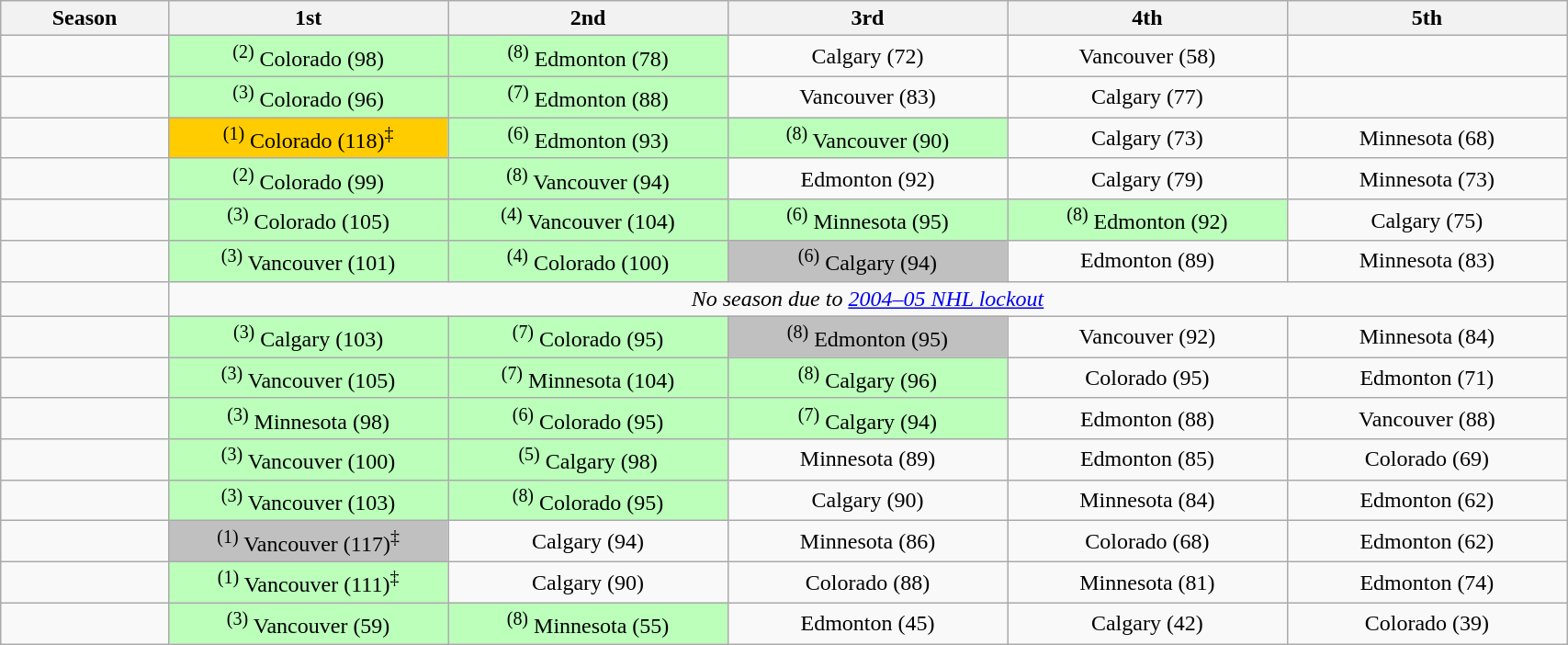<table class="wikitable" width="90%">
<tr>
<th width="9%">Season</th>
<th width="15%">1st</th>
<th width="15%">2nd</th>
<th width="15%">3rd</th>
<th width="15%">4th</th>
<th width="15%">5th</th>
</tr>
<tr align=center>
<td></td>
<td bgcolor="#bbffbb"><sup>(2)</sup> Colorado (98)</td>
<td bgcolor="#bbffbb"><sup>(8)</sup> Edmonton (78)</td>
<td>Calgary (72)</td>
<td>Vancouver (58)</td>
<td></td>
</tr>
<tr align=center>
<td></td>
<td bgcolor="#bbffbb"><sup>(3)</sup> Colorado (96)</td>
<td bgcolor="#bbffbb"><sup>(7)</sup> Edmonton (88)</td>
<td>Vancouver (83)</td>
<td>Calgary (77)</td>
<td></td>
</tr>
<tr align=center>
<td></td>
<td bgcolor="#ffcc00"><sup>(1)</sup> Colorado (118)<sup>‡</sup></td>
<td bgcolor="#bbffbb"><sup>(6)</sup> Edmonton (93)</td>
<td bgcolor="#bbffbb"><sup>(8)</sup> Vancouver (90)</td>
<td>Calgary (73)</td>
<td>Minnesota (68)</td>
</tr>
<tr align=center>
<td></td>
<td bgcolor="#bbffbb"><sup>(2)</sup> Colorado (99)</td>
<td bgcolor="#bbffbb"><sup>(8)</sup> Vancouver (94)</td>
<td>Edmonton (92)</td>
<td>Calgary (79)</td>
<td>Minnesota (73)</td>
</tr>
<tr align=center>
<td></td>
<td bgcolor="#bbffbb"><sup>(3)</sup> Colorado (105)</td>
<td bgcolor="#bbffbb"><sup>(4)</sup> Vancouver (104)</td>
<td bgcolor="#bbffbb"><sup>(6)</sup> Minnesota (95)</td>
<td bgcolor="#bbffbb"><sup>(8)</sup> Edmonton (92)</td>
<td>Calgary (75)</td>
</tr>
<tr align=center>
<td></td>
<td bgcolor="#bbffbb"><sup>(3)</sup> Vancouver (101)</td>
<td bgcolor="#bbffbb"><sup>(4)</sup> Colorado (100)</td>
<td bgcolor="#c0c0c0"><sup>(6)</sup> Calgary (94)</td>
<td>Edmonton (89)</td>
<td>Minnesota (83)</td>
</tr>
<tr align=center>
<td></td>
<td colspan="5"><em>No season due to <a href='#'>2004–05 NHL lockout</a></em></td>
</tr>
<tr align=center>
<td></td>
<td bgcolor="#bbffbb"><sup>(3)</sup> Calgary (103)</td>
<td bgcolor="#bbffbb"><sup>(7)</sup> Colorado (95)</td>
<td bgcolor="#c0c0c0"><sup>(8)</sup> Edmonton (95)</td>
<td>Vancouver (92)</td>
<td>Minnesota (84)</td>
</tr>
<tr align=center>
<td></td>
<td bgcolor="#bbffbb"><sup>(3)</sup> Vancouver (105)</td>
<td bgcolor="#bbffbb"><sup>(7)</sup> Minnesota (104)</td>
<td bgcolor="#bbffbb"><sup>(8)</sup> Calgary (96)</td>
<td>Colorado (95)</td>
<td>Edmonton (71)</td>
</tr>
<tr align=center>
<td></td>
<td bgcolor="#bbffbb"><sup>(3)</sup> Minnesota (98)</td>
<td bgcolor="#bbffbb"><sup>(6)</sup> Colorado (95)</td>
<td bgcolor="#bbffbb"><sup>(7)</sup> Calgary (94)</td>
<td>Edmonton (88)</td>
<td>Vancouver (88)</td>
</tr>
<tr align=center>
<td></td>
<td bgcolor="#bbffbb"><sup>(3)</sup> Vancouver (100)</td>
<td bgcolor="#bbffbb"><sup>(5)</sup> Calgary (98)</td>
<td>Minnesota (89)</td>
<td>Edmonton (85)</td>
<td>Colorado (69)</td>
</tr>
<tr align=center>
<td></td>
<td bgcolor="#bbffbb"><sup>(3)</sup> Vancouver (103)</td>
<td bgcolor="#bbffbb"><sup>(8)</sup> Colorado (95)</td>
<td>Calgary (90)</td>
<td>Minnesota (84)</td>
<td>Edmonton (62)</td>
</tr>
<tr align=center>
<td></td>
<td bgcolor="#c0c0c0"><sup>(1)</sup> Vancouver (117)<sup>‡</sup></td>
<td>Calgary (94)</td>
<td>Minnesota (86)</td>
<td>Colorado (68)</td>
<td>Edmonton (62)</td>
</tr>
<tr align=center>
<td></td>
<td bgcolor="#bbffbb"><sup>(1)</sup> Vancouver (111)<sup>‡</sup></td>
<td>Calgary (90)</td>
<td>Colorado (88)</td>
<td>Minnesota (81)</td>
<td>Edmonton (74)</td>
</tr>
<tr align=center>
<td></td>
<td bgcolor="#bbffbb"><sup>(3)</sup> Vancouver (59)</td>
<td bgcolor="#bbffbb"><sup>(8)</sup> Minnesota (55)</td>
<td>Edmonton (45)</td>
<td>Calgary (42)</td>
<td>Colorado (39)</td>
</tr>
</table>
